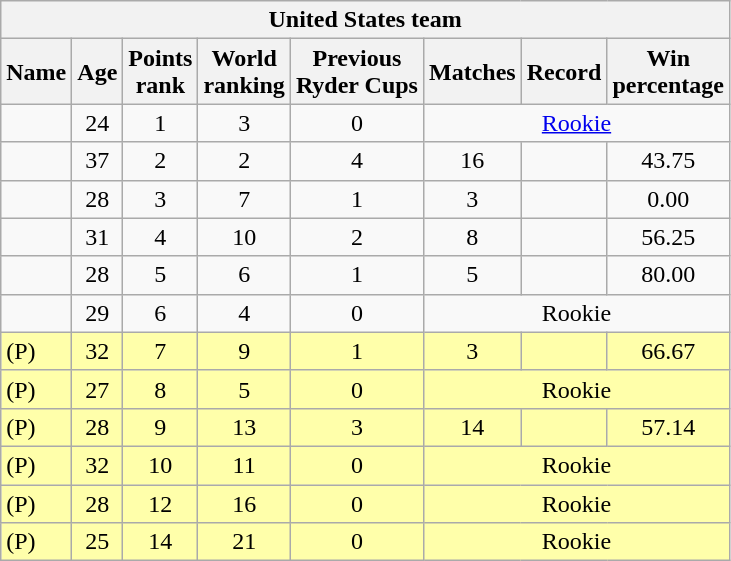<table class="wikitable sortable" style="text-align:center">
<tr>
<th colspan=8>United States team</th>
</tr>
<tr>
<th>Name</th>
<th>Age</th>
<th data-sort-type="number">Points<br>rank</th>
<th data-sort-type="number">World<br>ranking</th>
<th data-sort-type="number">Previous<br>Ryder Cups</th>
<th data-sort-type="number">Matches</th>
<th data-sort-type="number">Record</th>
<th data-sort-type="number">Win<br>percentage</th>
</tr>
<tr>
<td align=left></td>
<td>24</td>
<td>1</td>
<td>3</td>
<td>0</td>
<td colspan="3"><a href='#'>Rookie</a></td>
</tr>
<tr>
<td align=left></td>
<td>37</td>
<td>2</td>
<td>2</td>
<td>4</td>
<td>16</td>
<td></td>
<td>43.75</td>
</tr>
<tr>
<td align=left></td>
<td>28</td>
<td>3</td>
<td>7</td>
<td>1</td>
<td>3</td>
<td></td>
<td>0.00</td>
</tr>
<tr>
<td align=left></td>
<td>31</td>
<td>4</td>
<td>10</td>
<td>2</td>
<td>8</td>
<td></td>
<td>56.25</td>
</tr>
<tr>
<td align=left></td>
<td>28</td>
<td>5</td>
<td>6</td>
<td>1</td>
<td>5</td>
<td></td>
<td>80.00</td>
</tr>
<tr>
<td align=left></td>
<td>29</td>
<td>6</td>
<td>4</td>
<td>0</td>
<td colspan="3">Rookie</td>
</tr>
<tr style="background:#ffa;">
<td align=left> (P)</td>
<td>32</td>
<td>7</td>
<td>9</td>
<td>1</td>
<td>3</td>
<td></td>
<td>66.67</td>
</tr>
<tr style="background:#ffa;">
<td align=left> (P)</td>
<td>27</td>
<td>8</td>
<td>5</td>
<td>0</td>
<td colspan="3">Rookie</td>
</tr>
<tr style="background:#ffa;">
<td align=left> (P)</td>
<td>28</td>
<td>9</td>
<td>13</td>
<td>3</td>
<td>14</td>
<td></td>
<td>57.14</td>
</tr>
<tr style="background:#ffa;">
<td align=left> (P)</td>
<td>32</td>
<td>10</td>
<td>11</td>
<td>0</td>
<td colspan="3">Rookie</td>
</tr>
<tr style="background:#ffa;">
<td align=left> (P)</td>
<td>28</td>
<td>12</td>
<td>16</td>
<td>0</td>
<td colspan="3">Rookie</td>
</tr>
<tr style="background:#ffa;">
<td align=left> (P)</td>
<td>25</td>
<td>14</td>
<td>21</td>
<td>0</td>
<td colspan="3">Rookie</td>
</tr>
</table>
